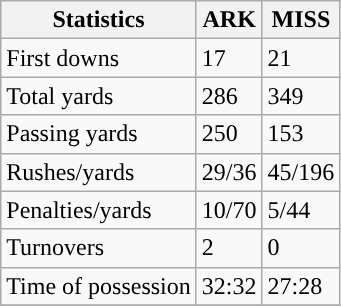<table class="wikitable" style="float: left;">
<tr>
<th>Statistics</th>
<th>ARK</th>
<th>MISS</th>
</tr>
<tr>
<td>First downs</td>
<td>17</td>
<td>21</td>
</tr>
<tr>
<td>Total yards</td>
<td>286</td>
<td>349</td>
</tr>
<tr>
<td>Passing yards</td>
<td>250</td>
<td>153</td>
</tr>
<tr>
<td>Rushes/yards</td>
<td>29/36</td>
<td>45/196</td>
</tr>
<tr>
<td>Penalties/yards</td>
<td>10/70</td>
<td>5/44</td>
</tr>
<tr>
<td>Turnovers</td>
<td>2</td>
<td>0</td>
</tr>
<tr>
<td>Time of possession</td>
<td>32:32</td>
<td>27:28</td>
</tr>
<tr>
</tr>
</table>
